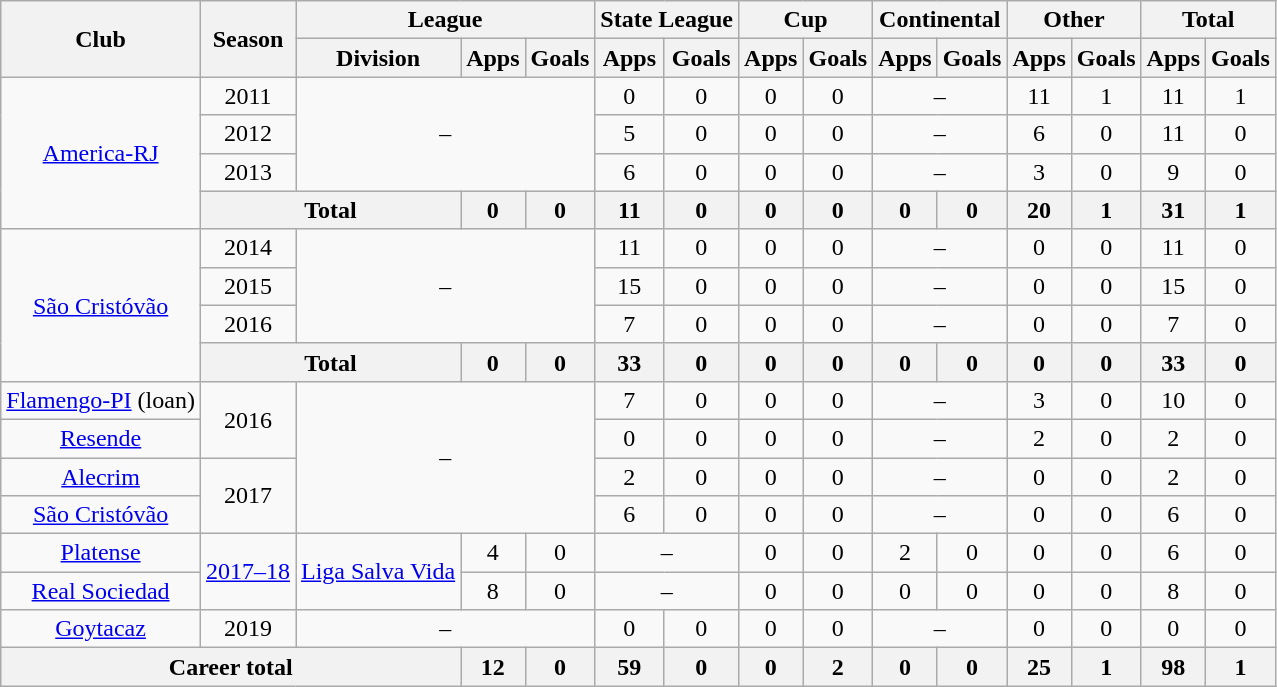<table class="wikitable" style="text-align: center">
<tr>
<th rowspan="2">Club</th>
<th rowspan="2">Season</th>
<th colspan="3">League</th>
<th colspan="2">State League</th>
<th colspan="2">Cup</th>
<th colspan="2">Continental</th>
<th colspan="2">Other</th>
<th colspan="2">Total</th>
</tr>
<tr>
<th>Division</th>
<th>Apps</th>
<th>Goals</th>
<th>Apps</th>
<th>Goals</th>
<th>Apps</th>
<th>Goals</th>
<th>Apps</th>
<th>Goals</th>
<th>Apps</th>
<th>Goals</th>
<th>Apps</th>
<th>Goals</th>
</tr>
<tr>
<td rowspan="4"><a href='#'>America-RJ</a></td>
<td>2011</td>
<td colspan="3" rowspan="3">–</td>
<td>0</td>
<td>0</td>
<td>0</td>
<td>0</td>
<td colspan="2">–</td>
<td>11</td>
<td>1</td>
<td>11</td>
<td>1</td>
</tr>
<tr>
<td>2012</td>
<td>5</td>
<td>0</td>
<td>0</td>
<td>0</td>
<td colspan="2">–</td>
<td>6</td>
<td>0</td>
<td>11</td>
<td>0</td>
</tr>
<tr>
<td>2013</td>
<td>6</td>
<td>0</td>
<td>0</td>
<td>0</td>
<td colspan="2">–</td>
<td>3</td>
<td>0</td>
<td>9</td>
<td>0</td>
</tr>
<tr>
<th colspan="2"><strong>Total</strong></th>
<th>0</th>
<th>0</th>
<th>11</th>
<th>0</th>
<th>0</th>
<th>0</th>
<th>0</th>
<th>0</th>
<th>20</th>
<th>1</th>
<th>31</th>
<th>1</th>
</tr>
<tr>
<td rowspan="4"><a href='#'>São Cristóvão</a></td>
<td>2014</td>
<td colspan="3" rowspan="3">–</td>
<td>11</td>
<td>0</td>
<td>0</td>
<td>0</td>
<td colspan="2">–</td>
<td>0</td>
<td>0</td>
<td>11</td>
<td>0</td>
</tr>
<tr>
<td>2015</td>
<td>15</td>
<td>0</td>
<td>0</td>
<td>0</td>
<td colspan="2">–</td>
<td>0</td>
<td>0</td>
<td>15</td>
<td>0</td>
</tr>
<tr>
<td>2016</td>
<td>7</td>
<td>0</td>
<td>0</td>
<td>0</td>
<td colspan="2">–</td>
<td>0</td>
<td>0</td>
<td>7</td>
<td>0</td>
</tr>
<tr>
<th colspan="2"><strong>Total</strong></th>
<th>0</th>
<th>0</th>
<th>33</th>
<th>0</th>
<th>0</th>
<th>0</th>
<th>0</th>
<th>0</th>
<th>0</th>
<th>0</th>
<th>33</th>
<th>0</th>
</tr>
<tr>
<td><a href='#'>Flamengo-PI</a> (loan)</td>
<td rowspan="2">2016</td>
<td colspan="3"rowspan="4">–</td>
<td>7</td>
<td>0</td>
<td>0</td>
<td>0</td>
<td colspan="2">–</td>
<td>3</td>
<td>0</td>
<td>10</td>
<td>0</td>
</tr>
<tr>
<td><a href='#'>Resende</a></td>
<td>0</td>
<td>0</td>
<td>0</td>
<td>0</td>
<td colspan="2">–</td>
<td>2</td>
<td>0</td>
<td>2</td>
<td>0</td>
</tr>
<tr>
<td><a href='#'>Alecrim</a></td>
<td rowspan="2">2017</td>
<td>2</td>
<td>0</td>
<td>0</td>
<td>0</td>
<td colspan="2">–</td>
<td>0</td>
<td>0</td>
<td>2</td>
<td>0</td>
</tr>
<tr>
<td><a href='#'>São Cristóvão</a></td>
<td>6</td>
<td>0</td>
<td>0</td>
<td>0</td>
<td colspan="2">–</td>
<td>0</td>
<td>0</td>
<td>6</td>
<td>0</td>
</tr>
<tr>
<td><a href='#'>Platense</a></td>
<td rowspan="2"><a href='#'>2017–18</a></td>
<td rowspan="2"><a href='#'>Liga Salva Vida</a></td>
<td>4</td>
<td>0</td>
<td colspan="2">–</td>
<td>0</td>
<td>0</td>
<td>2</td>
<td>0</td>
<td>0</td>
<td>0</td>
<td>6</td>
<td>0</td>
</tr>
<tr>
<td><a href='#'>Real Sociedad</a></td>
<td>8</td>
<td>0</td>
<td colspan="2">–</td>
<td>0</td>
<td>0</td>
<td>0</td>
<td>0</td>
<td>0</td>
<td>0</td>
<td>8</td>
<td>0</td>
</tr>
<tr>
<td><a href='#'>Goytacaz</a></td>
<td>2019</td>
<td colspan="3">–</td>
<td>0</td>
<td>0</td>
<td>0</td>
<td>0</td>
<td colspan="2">–</td>
<td>0</td>
<td>0</td>
<td>0</td>
<td>0</td>
</tr>
<tr>
<th colspan="3"><strong>Career total</strong></th>
<th>12</th>
<th>0</th>
<th>59</th>
<th>0</th>
<th>0</th>
<th>2</th>
<th>0</th>
<th>0</th>
<th>25</th>
<th>1</th>
<th>98</th>
<th>1</th>
</tr>
</table>
